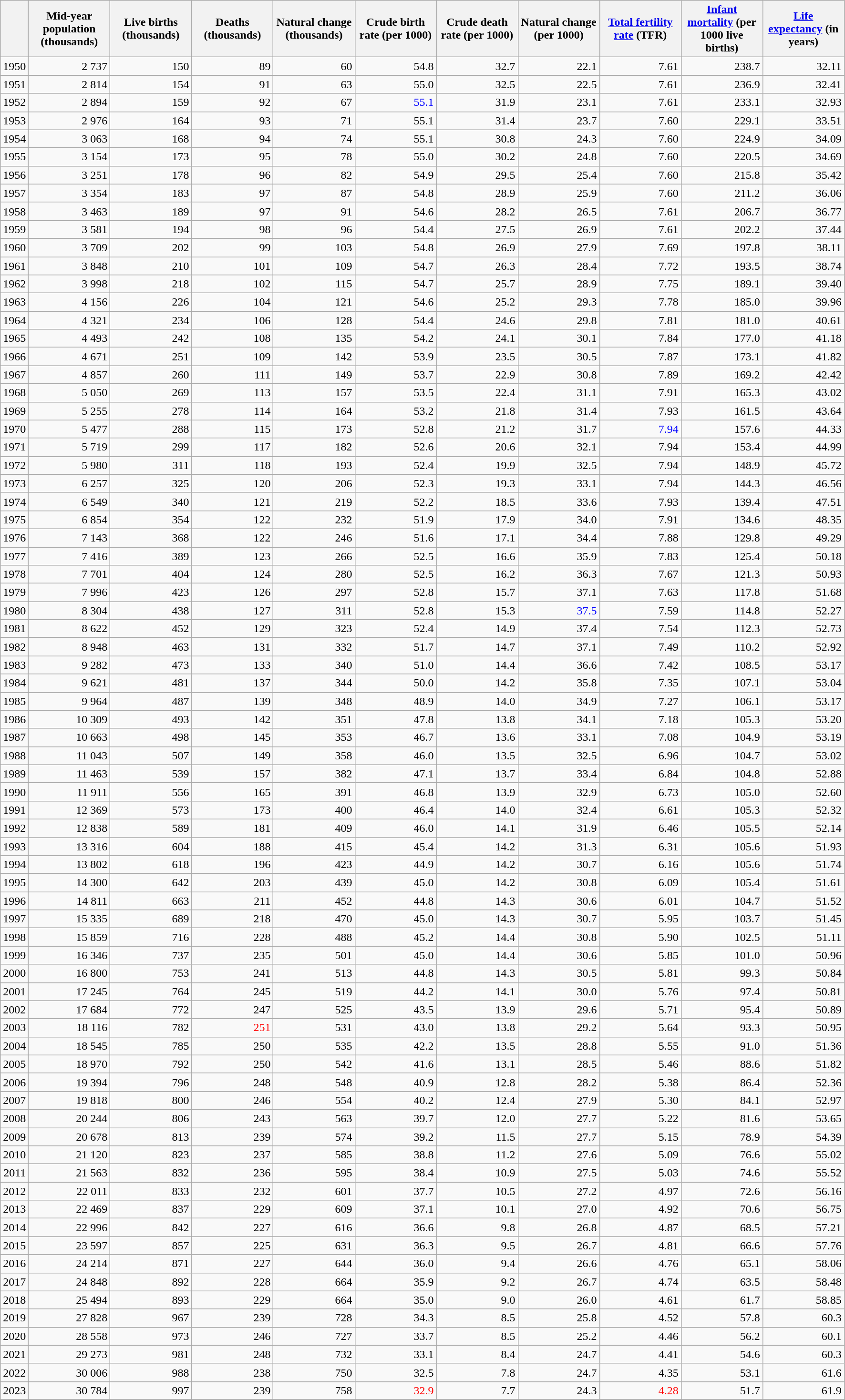<table class="wikitable sortable" style="text-align:right">
<tr>
<th></th>
<th style="width:80pt;">Mid-year population (thousands)</th>
<th style="width:80pt;">Live births (thousands)</th>
<th style="width:80pt;">Deaths (thousands)</th>
<th style="width:80pt;">Natural change (thousands)</th>
<th style="width:80pt;">Crude birth rate (per 1000)</th>
<th style="width:80pt;">Crude death rate (per 1000)</th>
<th style="width:80pt;">Natural change (per 1000)</th>
<th style="width:80pt;"><a href='#'>Total fertility rate</a> (TFR)</th>
<th style="width:80pt;"><a href='#'>Infant mortality</a> (per 1000 live births)</th>
<th style="width:80pt;"><a href='#'>Life expectancy</a> (in years)</th>
</tr>
<tr>
<td>1950</td>
<td>2 737</td>
<td>   150</td>
<td>   89</td>
<td>   60</td>
<td>54.8</td>
<td>32.7</td>
<td>22.1</td>
<td>7.61</td>
<td>238.7</td>
<td>32.11</td>
</tr>
<tr>
<td>1951</td>
<td>  2 814</td>
<td>  154</td>
<td>  91</td>
<td>  63</td>
<td>55.0</td>
<td>32.5</td>
<td>22.5</td>
<td>7.61</td>
<td>236.9</td>
<td>32.41</td>
</tr>
<tr>
<td>1952</td>
<td>  2 894</td>
<td>  159</td>
<td>  92</td>
<td>  67</td>
<td style="color:blue">55.1</td>
<td>31.9</td>
<td>23.1</td>
<td>7.61</td>
<td>233.1</td>
<td>32.93</td>
</tr>
<tr>
<td>1953</td>
<td>  2 976</td>
<td>  164</td>
<td>  93</td>
<td>  71</td>
<td>55.1</td>
<td>31.4</td>
<td>23.7</td>
<td>7.60</td>
<td>229.1</td>
<td>33.51</td>
</tr>
<tr>
<td>1954</td>
<td>  3 063</td>
<td>  168</td>
<td>  94</td>
<td>  74</td>
<td>55.1</td>
<td>30.8</td>
<td>24.3</td>
<td>7.60</td>
<td>224.9</td>
<td>34.09</td>
</tr>
<tr>
<td>1955</td>
<td>  3 154</td>
<td>  173</td>
<td>  95</td>
<td>  78</td>
<td>55.0</td>
<td>30.2</td>
<td>24.8</td>
<td>7.60</td>
<td>220.5</td>
<td>34.69</td>
</tr>
<tr>
<td>1956</td>
<td>  3 251</td>
<td>  178</td>
<td>  96</td>
<td>  82</td>
<td>54.9</td>
<td>29.5</td>
<td>25.4</td>
<td>7.60</td>
<td>215.8</td>
<td>35.42</td>
</tr>
<tr>
<td>1957</td>
<td>  3 354</td>
<td>  183</td>
<td>  97</td>
<td>  87</td>
<td>54.8</td>
<td>28.9</td>
<td>25.9</td>
<td>7.60</td>
<td>211.2</td>
<td>36.06</td>
</tr>
<tr>
<td>1958</td>
<td>  3 463</td>
<td>  189</td>
<td>  97</td>
<td>  91</td>
<td>54.6</td>
<td>28.2</td>
<td>26.5</td>
<td>7.61</td>
<td>206.7</td>
<td>36.77</td>
</tr>
<tr>
<td>1959</td>
<td>  3 581</td>
<td>  194</td>
<td>  98</td>
<td>  96</td>
<td>54.4</td>
<td>27.5</td>
<td>26.9</td>
<td>7.61</td>
<td>202.2</td>
<td>37.44</td>
</tr>
<tr>
<td>1960</td>
<td>  3 709</td>
<td>  202</td>
<td>  99</td>
<td>  103</td>
<td>54.8</td>
<td>26.9</td>
<td>27.9</td>
<td>7.69</td>
<td>197.8</td>
<td>38.11</td>
</tr>
<tr>
<td>1961</td>
<td>  3 848</td>
<td>  210</td>
<td>  101</td>
<td>  109</td>
<td>54.7</td>
<td>26.3</td>
<td>28.4</td>
<td>7.72</td>
<td>193.5</td>
<td>38.74</td>
</tr>
<tr>
<td>1962</td>
<td>  3 998</td>
<td>  218</td>
<td>  102</td>
<td>  115</td>
<td>54.7</td>
<td>25.7</td>
<td>28.9</td>
<td>7.75</td>
<td>189.1</td>
<td>39.40</td>
</tr>
<tr>
<td>1963</td>
<td>  4 156</td>
<td>  226</td>
<td>  104</td>
<td>  121</td>
<td>54.6</td>
<td>25.2</td>
<td>29.3</td>
<td>7.78</td>
<td>185.0</td>
<td>39.96</td>
</tr>
<tr>
<td>1964</td>
<td>  4 321</td>
<td>  234</td>
<td>  106</td>
<td>  128</td>
<td>54.4</td>
<td>24.6</td>
<td>29.8</td>
<td>7.81</td>
<td>181.0</td>
<td>40.61</td>
</tr>
<tr>
<td>1965</td>
<td>  4 493</td>
<td>  242</td>
<td>  108</td>
<td>  135</td>
<td>54.2</td>
<td>24.1</td>
<td>30.1</td>
<td>7.84</td>
<td>177.0</td>
<td>41.18</td>
</tr>
<tr>
<td>1966</td>
<td>  4 671</td>
<td>  251</td>
<td>  109</td>
<td>  142</td>
<td>53.9</td>
<td>23.5</td>
<td>30.5</td>
<td>7.87</td>
<td>173.1</td>
<td>41.82</td>
</tr>
<tr>
<td>1967</td>
<td>  4 857</td>
<td>  260</td>
<td>  111</td>
<td>  149</td>
<td>53.7</td>
<td>22.9</td>
<td>30.8</td>
<td>7.89</td>
<td>169.2</td>
<td>42.42</td>
</tr>
<tr>
<td>1968</td>
<td>  5 050</td>
<td>  269</td>
<td>  113</td>
<td>  157</td>
<td>53.5</td>
<td>22.4</td>
<td>31.1</td>
<td>7.91</td>
<td>165.3</td>
<td>43.02</td>
</tr>
<tr>
<td>1969</td>
<td>  5 255</td>
<td>  278</td>
<td>  114</td>
<td>  164</td>
<td>53.2</td>
<td>21.8</td>
<td>31.4</td>
<td>7.93</td>
<td>161.5</td>
<td>43.64</td>
</tr>
<tr>
<td>1970</td>
<td>  5 477</td>
<td>  288</td>
<td>  115</td>
<td>  173</td>
<td>52.8</td>
<td>21.2</td>
<td>31.7</td>
<td style="color:blue">7.94</td>
<td>157.6</td>
<td>44.33</td>
</tr>
<tr>
<td>1971</td>
<td>  5 719</td>
<td>  299</td>
<td>  117</td>
<td>  182</td>
<td>52.6</td>
<td>20.6</td>
<td>32.1</td>
<td>7.94</td>
<td>153.4</td>
<td>44.99</td>
</tr>
<tr>
<td>1972</td>
<td>  5 980</td>
<td>  311</td>
<td>  118</td>
<td>  193</td>
<td>52.4</td>
<td>19.9</td>
<td>32.5</td>
<td>7.94</td>
<td>148.9</td>
<td>45.72</td>
</tr>
<tr>
<td>1973</td>
<td>  6 257</td>
<td>  325</td>
<td>  120</td>
<td>  206</td>
<td>52.3</td>
<td>19.3</td>
<td>33.1</td>
<td>7.94</td>
<td>144.3</td>
<td>46.56</td>
</tr>
<tr>
<td>1974</td>
<td>  6 549</td>
<td>  340</td>
<td>  121</td>
<td>  219</td>
<td>52.2</td>
<td>18.5</td>
<td>33.6</td>
<td>7.93</td>
<td>139.4</td>
<td>47.51</td>
</tr>
<tr>
<td>1975</td>
<td>  6 854</td>
<td>  354</td>
<td>  122</td>
<td>  232</td>
<td>51.9</td>
<td>17.9</td>
<td>34.0</td>
<td>7.91</td>
<td>134.6</td>
<td>48.35</td>
</tr>
<tr>
<td>1976</td>
<td>  7 143</td>
<td>  368</td>
<td>  122</td>
<td>  246</td>
<td>51.6</td>
<td>17.1</td>
<td>34.4</td>
<td>7.88</td>
<td>129.8</td>
<td>49.29</td>
</tr>
<tr>
<td>1977</td>
<td>  7 416</td>
<td>  389</td>
<td>  123</td>
<td>  266</td>
<td>52.5</td>
<td>16.6</td>
<td>35.9</td>
<td>7.83</td>
<td>125.4</td>
<td>50.18</td>
</tr>
<tr>
<td>1978</td>
<td>  7 701</td>
<td>  404</td>
<td>  124</td>
<td>  280</td>
<td>52.5</td>
<td>16.2</td>
<td>36.3</td>
<td>7.67</td>
<td>121.3</td>
<td>50.93</td>
</tr>
<tr>
<td>1979</td>
<td>  7 996</td>
<td>  423</td>
<td>  126</td>
<td>  297</td>
<td>52.8</td>
<td>15.7</td>
<td>37.1</td>
<td>7.63</td>
<td>117.8</td>
<td>51.68</td>
</tr>
<tr>
<td>1980</td>
<td>  8 304</td>
<td>  438</td>
<td>  127</td>
<td>  311</td>
<td>52.8</td>
<td>15.3</td>
<td style="color:blue">37.5</td>
<td>7.59</td>
<td>114.8</td>
<td>52.27</td>
</tr>
<tr>
<td>1981</td>
<td>  8 622</td>
<td>  452</td>
<td>  129</td>
<td>  323</td>
<td>52.4</td>
<td>14.9</td>
<td>37.4</td>
<td>7.54</td>
<td>112.3</td>
<td>52.73</td>
</tr>
<tr>
<td>1982</td>
<td>  8 948</td>
<td>  463</td>
<td>  131</td>
<td>  332</td>
<td>51.7</td>
<td>14.7</td>
<td>37.1</td>
<td>7.49</td>
<td>110.2</td>
<td>52.92</td>
</tr>
<tr>
<td>1983</td>
<td>  9 282</td>
<td>  473</td>
<td>  133</td>
<td>  340</td>
<td>51.0</td>
<td>14.4</td>
<td>36.6</td>
<td>7.42</td>
<td>108.5</td>
<td>53.17</td>
</tr>
<tr>
<td>1984</td>
<td>  9 621</td>
<td>  481</td>
<td>  137</td>
<td>  344</td>
<td>50.0</td>
<td>14.2</td>
<td>35.8</td>
<td>7.35</td>
<td>107.1</td>
<td>53.04</td>
</tr>
<tr>
<td>1985</td>
<td>  9 964</td>
<td>  487</td>
<td>  139</td>
<td>  348</td>
<td>48.9</td>
<td>14.0</td>
<td>34.9</td>
<td>7.27</td>
<td>106.1</td>
<td>53.17</td>
</tr>
<tr>
<td>1986</td>
<td>  10 309</td>
<td>  493</td>
<td>  142</td>
<td>  351</td>
<td>47.8</td>
<td>13.8</td>
<td>34.1</td>
<td>7.18</td>
<td>105.3</td>
<td>53.20</td>
</tr>
<tr>
<td>1987</td>
<td>  10 663</td>
<td>  498</td>
<td>  145</td>
<td>  353</td>
<td>46.7</td>
<td>13.6</td>
<td>33.1</td>
<td>7.08</td>
<td>104.9</td>
<td>53.19</td>
</tr>
<tr>
<td>1988</td>
<td>  11 043</td>
<td>  507</td>
<td>  149</td>
<td>  358</td>
<td>46.0</td>
<td>13.5</td>
<td>32.5</td>
<td>6.96</td>
<td>104.7</td>
<td>53.02</td>
</tr>
<tr>
<td>1989</td>
<td>  11 463</td>
<td>  539</td>
<td>  157</td>
<td>  382</td>
<td>47.1</td>
<td>13.7</td>
<td>33.4</td>
<td>6.84</td>
<td>104.8</td>
<td>52.88</td>
</tr>
<tr>
<td>1990</td>
<td>  11 911</td>
<td>  556</td>
<td>  165</td>
<td>  391</td>
<td>46.8</td>
<td>13.9</td>
<td>32.9</td>
<td>6.73</td>
<td>105.0</td>
<td>52.60</td>
</tr>
<tr>
<td>1991</td>
<td>  12 369</td>
<td>  573</td>
<td>  173</td>
<td>  400</td>
<td>46.4</td>
<td>14.0</td>
<td>32.4</td>
<td>6.61</td>
<td>105.3</td>
<td>52.32</td>
</tr>
<tr>
<td>1992</td>
<td>  12 838</td>
<td>  589</td>
<td>  181</td>
<td>  409</td>
<td>46.0</td>
<td>14.1</td>
<td>31.9</td>
<td>6.46</td>
<td>105.5</td>
<td>52.14</td>
</tr>
<tr>
<td>1993</td>
<td>  13 316</td>
<td>  604</td>
<td>  188</td>
<td>  415</td>
<td>45.4</td>
<td>14.2</td>
<td>31.3</td>
<td>6.31</td>
<td>105.6</td>
<td>51.93</td>
</tr>
<tr>
<td>1994</td>
<td>  13 802</td>
<td>  618</td>
<td>  196</td>
<td>  423</td>
<td>44.9</td>
<td>14.2</td>
<td>30.7</td>
<td>6.16</td>
<td>105.6</td>
<td>51.74</td>
</tr>
<tr>
<td>1995</td>
<td>  14 300</td>
<td>  642</td>
<td>  203</td>
<td>  439</td>
<td>45.0</td>
<td>14.2</td>
<td>30.8</td>
<td>6.09</td>
<td>105.4</td>
<td>51.61</td>
</tr>
<tr>
<td>1996</td>
<td>  14 811</td>
<td>  663</td>
<td>  211</td>
<td>  452</td>
<td>44.8</td>
<td>14.3</td>
<td>30.6</td>
<td>6.01</td>
<td>104.7</td>
<td>51.52</td>
</tr>
<tr>
<td>1997</td>
<td>  15 335</td>
<td>  689</td>
<td>  218</td>
<td>  470</td>
<td>45.0</td>
<td>14.3</td>
<td>30.7</td>
<td>5.95</td>
<td>103.7</td>
<td>51.45</td>
</tr>
<tr>
<td>1998</td>
<td>  15 859</td>
<td>  716</td>
<td>  228</td>
<td>  488</td>
<td>45.2</td>
<td>14.4</td>
<td>30.8</td>
<td>5.90</td>
<td>102.5</td>
<td>51.11</td>
</tr>
<tr>
<td>1999</td>
<td>  16 346</td>
<td>  737</td>
<td>  235</td>
<td>  501</td>
<td>45.0</td>
<td>14.4</td>
<td>30.6</td>
<td>5.85</td>
<td>101.0</td>
<td>50.96</td>
</tr>
<tr>
<td>2000</td>
<td>  16 800</td>
<td>  753</td>
<td>  241</td>
<td>  513</td>
<td>44.8</td>
<td>14.3</td>
<td>30.5</td>
<td>5.81</td>
<td>99.3</td>
<td>50.84</td>
</tr>
<tr>
<td>2001</td>
<td>  17 245</td>
<td>  764</td>
<td>  245</td>
<td>  519</td>
<td>44.2</td>
<td>14.1</td>
<td>30.0</td>
<td>5.76</td>
<td>97.4</td>
<td>50.81</td>
</tr>
<tr>
<td>2002</td>
<td>  17 684</td>
<td>  772</td>
<td>  247</td>
<td>  525</td>
<td>43.5</td>
<td>13.9</td>
<td>29.6</td>
<td>5.71</td>
<td>95.4</td>
<td>50.89</td>
</tr>
<tr>
<td>2003</td>
<td>  18 116</td>
<td>  782</td>
<td style="color:red">251</td>
<td>  531</td>
<td>43.0</td>
<td>13.8</td>
<td>29.2</td>
<td>5.64</td>
<td>93.3</td>
<td>50.95</td>
</tr>
<tr>
<td>2004</td>
<td>  18 545</td>
<td>  785</td>
<td>  250</td>
<td>  535</td>
<td>42.2</td>
<td>13.5</td>
<td>28.8</td>
<td>5.55</td>
<td>91.0</td>
<td>51.36</td>
</tr>
<tr>
<td>2005</td>
<td>  18 970</td>
<td>  792</td>
<td>  250</td>
<td>  542</td>
<td>41.6</td>
<td>13.1</td>
<td>28.5</td>
<td>5.46</td>
<td>88.6</td>
<td>51.82</td>
</tr>
<tr>
<td>2006</td>
<td>  19 394</td>
<td>  796</td>
<td>  248</td>
<td>  548</td>
<td>40.9</td>
<td>12.8</td>
<td>28.2</td>
<td>5.38</td>
<td>86.4</td>
<td>52.36</td>
</tr>
<tr>
<td>2007</td>
<td>  19 818</td>
<td>  800</td>
<td>  246</td>
<td>  554</td>
<td>40.2</td>
<td>12.4</td>
<td>27.9</td>
<td>5.30</td>
<td>84.1</td>
<td>52.97</td>
</tr>
<tr>
<td>2008</td>
<td>  20 244</td>
<td>  806</td>
<td>  243</td>
<td>  563</td>
<td>39.7</td>
<td>12.0</td>
<td>27.7</td>
<td>5.22</td>
<td>81.6</td>
<td>53.65</td>
</tr>
<tr>
<td>2009</td>
<td>  20 678</td>
<td>  813</td>
<td>  239</td>
<td>  574</td>
<td>39.2</td>
<td>11.5</td>
<td>27.7</td>
<td>5.15</td>
<td>78.9</td>
<td>54.39</td>
</tr>
<tr>
<td>2010</td>
<td>  21 120</td>
<td>  823</td>
<td>  237</td>
<td>  585</td>
<td>38.8</td>
<td>11.2</td>
<td>27.6</td>
<td>5.09</td>
<td>76.6</td>
<td>55.02</td>
</tr>
<tr>
<td>2011</td>
<td>  21 563</td>
<td>  832</td>
<td>  236</td>
<td>  595</td>
<td>38.4</td>
<td>10.9</td>
<td>27.5</td>
<td>5.03</td>
<td>74.6</td>
<td>55.52</td>
</tr>
<tr>
<td>2012</td>
<td>  22 011</td>
<td>  833</td>
<td>  232</td>
<td>  601</td>
<td>37.7</td>
<td>10.5</td>
<td>27.2</td>
<td>4.97</td>
<td>72.6</td>
<td>56.16</td>
</tr>
<tr>
<td>2013</td>
<td>  22 469</td>
<td>  837</td>
<td>  229</td>
<td>  609</td>
<td>37.1</td>
<td>10.1</td>
<td>27.0</td>
<td>4.92</td>
<td>70.6</td>
<td>56.75</td>
</tr>
<tr>
<td>2014</td>
<td>  22 996</td>
<td>  842</td>
<td>  227</td>
<td>  616</td>
<td>36.6</td>
<td>9.8</td>
<td>26.8</td>
<td>4.87</td>
<td>68.5</td>
<td>57.21</td>
</tr>
<tr>
<td>2015</td>
<td>  23 597</td>
<td>  857</td>
<td>  225</td>
<td>  631</td>
<td>36.3</td>
<td>9.5</td>
<td>26.7</td>
<td>4.81</td>
<td>66.6</td>
<td>57.76</td>
</tr>
<tr>
<td>2016</td>
<td>  24 214</td>
<td>  871</td>
<td>  227</td>
<td>  644</td>
<td>36.0</td>
<td>9.4</td>
<td>26.6</td>
<td>4.76</td>
<td>65.1</td>
<td>58.06</td>
</tr>
<tr>
<td>2017</td>
<td>  24 848</td>
<td>  892</td>
<td>  228</td>
<td>  664</td>
<td>35.9</td>
<td>9.2</td>
<td>26.7</td>
<td>4.74</td>
<td>63.5</td>
<td>58.48</td>
</tr>
<tr>
<td>2018</td>
<td>  25 494</td>
<td>  893</td>
<td>  229</td>
<td>  664</td>
<td>35.0</td>
<td>9.0</td>
<td>26.0</td>
<td>4.61</td>
<td>61.7</td>
<td>58.85</td>
</tr>
<tr>
<td>2019</td>
<td>  27 828</td>
<td>  967</td>
<td>  239</td>
<td>  728</td>
<td>34.3</td>
<td>8.5</td>
<td>25.8</td>
<td>4.52</td>
<td>57.8</td>
<td>60.3</td>
</tr>
<tr>
<td>2020</td>
<td>  28 558</td>
<td>  973</td>
<td>  246</td>
<td>  727</td>
<td>33.7</td>
<td>8.5</td>
<td>25.2</td>
<td>4.46</td>
<td>56.2</td>
<td>60.1</td>
</tr>
<tr>
<td>2021</td>
<td>  29 273</td>
<td>  981</td>
<td>  248</td>
<td>  732</td>
<td>33.1</td>
<td>8.4</td>
<td>24.7</td>
<td>4.41</td>
<td>54.6</td>
<td>60.3</td>
</tr>
<tr>
<td>2022</td>
<td>  30 006</td>
<td>  988</td>
<td>  238</td>
<td>  750</td>
<td>32.5</td>
<td>7.8</td>
<td>24.7</td>
<td>4.35</td>
<td>53.1</td>
<td>61.6</td>
</tr>
<tr>
<td>2023</td>
<td>  30 784</td>
<td>  997</td>
<td>  239</td>
<td>  758</td>
<td style="color:red">32.9</td>
<td>7.7</td>
<td>24.3</td>
<td style="color:red">4.28</td>
<td>51.7</td>
<td>61.9</td>
</tr>
<tr>
</tr>
</table>
